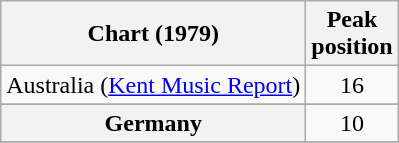<table class="wikitable sortable plainrowheaders" style="text-align:center">
<tr>
<th scope="col">Chart (1979)</th>
<th scope="col">Peak<br>position</th>
</tr>
<tr>
<td>Australia (<a href='#'>Kent Music Report</a>)</td>
<td style="text-align:center;">16</td>
</tr>
<tr>
</tr>
<tr>
<th scope="row">Germany</th>
<td align="center">10</td>
</tr>
<tr>
</tr>
</table>
